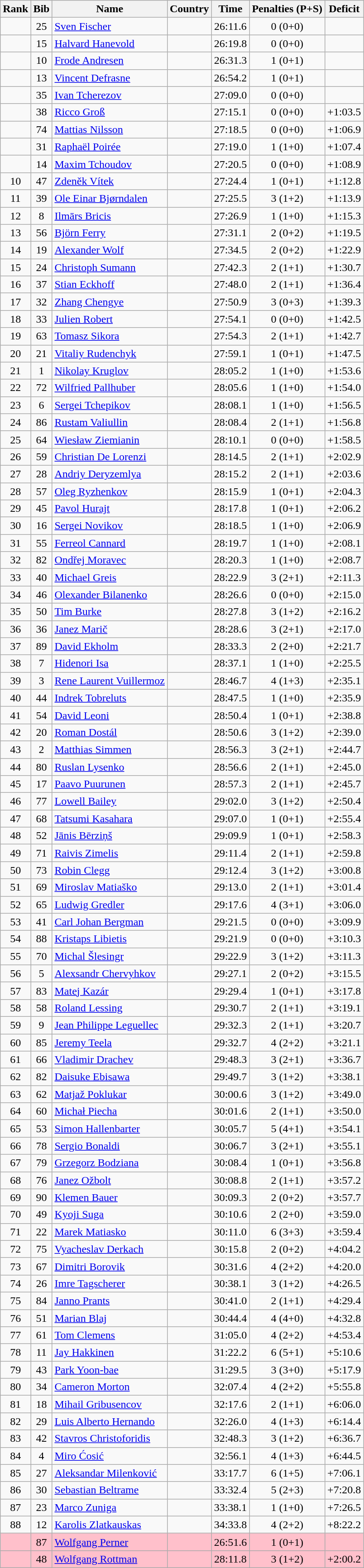<table class="wikitable sortable" style="text-align:center">
<tr>
<th>Rank</th>
<th>Bib</th>
<th>Name</th>
<th>Country</th>
<th>Time</th>
<th>Penalties (P+S)</th>
<th>Deficit</th>
</tr>
<tr>
<td></td>
<td>25</td>
<td align="left"><a href='#'>Sven Fischer</a></td>
<td align=left></td>
<td>26:11.6</td>
<td>0 (0+0)</td>
<td></td>
</tr>
<tr>
<td></td>
<td>15</td>
<td align="left"><a href='#'>Halvard Hanevold</a></td>
<td align=left></td>
<td>26:19.8</td>
<td>0 (0+0)</td>
<td></td>
</tr>
<tr>
<td></td>
<td>10</td>
<td align="left"><a href='#'>Frode Andresen</a></td>
<td align=left></td>
<td>26:31.3</td>
<td>1 (0+1)</td>
<td></td>
</tr>
<tr>
<td></td>
<td>13</td>
<td align="left"><a href='#'>Vincent Defrasne</a></td>
<td align=left></td>
<td>26:54.2</td>
<td>1 (0+1)</td>
<td></td>
</tr>
<tr>
<td></td>
<td>35</td>
<td align="left"><a href='#'>Ivan Tcherezov</a></td>
<td align=left></td>
<td>27:09.0</td>
<td>0 (0+0)</td>
<td></td>
</tr>
<tr>
<td></td>
<td>38</td>
<td align="left"><a href='#'>Ricco Groß</a></td>
<td align=left></td>
<td>27:15.1</td>
<td>0 (0+0)</td>
<td>+1:03.5</td>
</tr>
<tr>
<td></td>
<td>74</td>
<td align="left"><a href='#'>Mattias Nilsson</a></td>
<td align=left></td>
<td>27:18.5</td>
<td>0 (0+0)</td>
<td>+1:06.9</td>
</tr>
<tr>
<td></td>
<td>31</td>
<td align="left"><a href='#'>Raphaël Poirée</a></td>
<td align=left></td>
<td>27:19.0</td>
<td>1 (1+0)</td>
<td>+1:07.4</td>
</tr>
<tr>
<td></td>
<td>14</td>
<td align="left"><a href='#'>Maxim Tchoudov</a></td>
<td align=left></td>
<td>27:20.5</td>
<td>0 (0+0)</td>
<td>+1:08.9</td>
</tr>
<tr>
<td>10</td>
<td>47</td>
<td align="left"><a href='#'>Zdeněk Vítek</a></td>
<td align=left></td>
<td>27:24.4</td>
<td>1 (0+1)</td>
<td>+1:12.8</td>
</tr>
<tr>
<td>11</td>
<td>39</td>
<td align="left"><a href='#'>Ole Einar Bjørndalen</a></td>
<td align=left></td>
<td>27:25.5</td>
<td>3 (1+2)</td>
<td>+1:13.9</td>
</tr>
<tr>
<td>12</td>
<td>8</td>
<td align="left"><a href='#'>Ilmārs Bricis</a></td>
<td align=left></td>
<td>27:26.9</td>
<td>1 (1+0)</td>
<td>+1:15.3</td>
</tr>
<tr>
<td>13</td>
<td>56</td>
<td align="left"><a href='#'>Björn Ferry</a></td>
<td align=left></td>
<td>27:31.1</td>
<td>2 (0+2)</td>
<td>+1:19.5</td>
</tr>
<tr>
<td>14</td>
<td>19</td>
<td align="left"><a href='#'>Alexander Wolf</a></td>
<td align=left></td>
<td>27:34.5</td>
<td>2 (0+2)</td>
<td>+1:22.9</td>
</tr>
<tr>
<td>15</td>
<td>24</td>
<td align="left"><a href='#'>Christoph Sumann</a></td>
<td align=left></td>
<td>27:42.3</td>
<td>2 (1+1)</td>
<td>+1:30.7</td>
</tr>
<tr>
<td>16</td>
<td>37</td>
<td align="left"><a href='#'>Stian Eckhoff</a></td>
<td align=left></td>
<td>27:48.0</td>
<td>2 (1+1)</td>
<td>+1:36.4</td>
</tr>
<tr>
<td>17</td>
<td>32</td>
<td align="left"><a href='#'>Zhang Chengye</a></td>
<td align=left></td>
<td>27:50.9</td>
<td>3 (0+3)</td>
<td>+1:39.3</td>
</tr>
<tr>
<td>18</td>
<td>33</td>
<td align="left"><a href='#'>Julien Robert</a></td>
<td align=left></td>
<td>27:54.1</td>
<td>0 (0+0)</td>
<td>+1:42.5</td>
</tr>
<tr>
<td>19</td>
<td>63</td>
<td align="left"><a href='#'>Tomasz Sikora</a></td>
<td align=left></td>
<td>27:54.3</td>
<td>2 (1+1)</td>
<td>+1:42.7</td>
</tr>
<tr>
<td>20</td>
<td>21</td>
<td align="left"><a href='#'>Vitaliy Rudenchyk</a></td>
<td align=left></td>
<td>27:59.1</td>
<td>1 (0+1)</td>
<td>+1:47.5</td>
</tr>
<tr>
<td>21</td>
<td>1</td>
<td align="left"><a href='#'>Nikolay Kruglov</a></td>
<td align=left></td>
<td>28:05.2</td>
<td>1 (1+0)</td>
<td>+1:53.6</td>
</tr>
<tr>
<td>22</td>
<td>72</td>
<td align="left"><a href='#'>Wilfried Pallhuber</a></td>
<td align=left></td>
<td>28:05.6</td>
<td>1 (1+0)</td>
<td>+1:54.0</td>
</tr>
<tr>
<td>23</td>
<td>6</td>
<td align="left"><a href='#'>Sergei Tchepikov</a></td>
<td align=left></td>
<td>28:08.1</td>
<td>1 (1+0)</td>
<td>+1:56.5</td>
</tr>
<tr>
<td>24</td>
<td>86</td>
<td align="left"><a href='#'>Rustam Valiullin</a></td>
<td align=left></td>
<td>28:08.4</td>
<td>2 (1+1)</td>
<td>+1:56.8</td>
</tr>
<tr>
<td>25</td>
<td>64</td>
<td align="left"><a href='#'>Wiesław Ziemianin</a></td>
<td align=left></td>
<td>28:10.1</td>
<td>0 (0+0)</td>
<td>+1:58.5</td>
</tr>
<tr>
<td>26</td>
<td>59</td>
<td align="left"><a href='#'>Christian De Lorenzi</a></td>
<td align=left></td>
<td>28:14.5</td>
<td>2 (1+1)</td>
<td>+2:02.9</td>
</tr>
<tr>
<td>27</td>
<td>28</td>
<td align="left"><a href='#'>Andriy Deryzemlya</a></td>
<td align=left></td>
<td>28:15.2</td>
<td>2 (1+1)</td>
<td>+2:03.6</td>
</tr>
<tr>
<td>28</td>
<td>57</td>
<td align="left"><a href='#'>Oleg Ryzhenkov</a></td>
<td align=left></td>
<td>28:15.9</td>
<td>1 (0+1)</td>
<td>+2:04.3</td>
</tr>
<tr>
<td>29</td>
<td>45</td>
<td align="left"><a href='#'>Pavol Hurajt</a></td>
<td align=left></td>
<td>28:17.8</td>
<td>1 (0+1)</td>
<td>+2:06.2</td>
</tr>
<tr>
<td>30</td>
<td>16</td>
<td align="left"><a href='#'>Sergei Novikov</a></td>
<td align=left></td>
<td>28:18.5</td>
<td>1 (1+0)</td>
<td>+2:06.9</td>
</tr>
<tr>
<td>31</td>
<td>55</td>
<td align="left"><a href='#'>Ferreol Cannard</a></td>
<td align=left></td>
<td>28:19.7</td>
<td>1 (1+0)</td>
<td>+2:08.1</td>
</tr>
<tr>
<td>32</td>
<td>82</td>
<td align="left"><a href='#'>Ondřej Moravec</a></td>
<td align=left></td>
<td>28:20.3</td>
<td>1 (1+0)</td>
<td>+2:08.7</td>
</tr>
<tr>
<td>33</td>
<td>40</td>
<td align="left"><a href='#'>Michael Greis</a></td>
<td align=left></td>
<td>28:22.9</td>
<td>3 (2+1)</td>
<td>+2:11.3</td>
</tr>
<tr>
<td>34</td>
<td>46</td>
<td align="left"><a href='#'>Olexander Bilanenko</a></td>
<td align=left></td>
<td>28:26.6</td>
<td>0 (0+0)</td>
<td>+2:15.0</td>
</tr>
<tr>
<td>35</td>
<td>50</td>
<td align="left"><a href='#'>Tim Burke</a></td>
<td align=left></td>
<td>28:27.8</td>
<td>3 (1+2)</td>
<td>+2:16.2</td>
</tr>
<tr>
<td>36</td>
<td>36</td>
<td align="left"><a href='#'>Janez Marič</a></td>
<td align=left></td>
<td>28:28.6</td>
<td>3 (2+1)</td>
<td>+2:17.0</td>
</tr>
<tr>
<td>37</td>
<td>89</td>
<td align="left"><a href='#'>David Ekholm</a></td>
<td align=left></td>
<td>28:33.3</td>
<td>2 (2+0)</td>
<td>+2:21.7</td>
</tr>
<tr>
<td>38</td>
<td>7</td>
<td align="left"><a href='#'>Hidenori Isa</a></td>
<td align=left></td>
<td>28:37.1</td>
<td>1 (1+0)</td>
<td>+2:25.5</td>
</tr>
<tr>
<td>39</td>
<td>3</td>
<td align="left"><a href='#'>Rene Laurent Vuillermoz</a></td>
<td align=left></td>
<td>28:46.7</td>
<td>4 (1+3)</td>
<td>+2:35.1</td>
</tr>
<tr>
<td>40</td>
<td>44</td>
<td align="left"><a href='#'>Indrek Tobreluts</a></td>
<td align=left></td>
<td>28:47.5</td>
<td>1 (1+0)</td>
<td>+2:35.9</td>
</tr>
<tr>
<td>41</td>
<td>54</td>
<td align="left"><a href='#'>David Leoni</a></td>
<td align=left></td>
<td>28:50.4</td>
<td>1 (0+1)</td>
<td>+2:38.8</td>
</tr>
<tr>
<td>42</td>
<td>20</td>
<td align="left"><a href='#'>Roman Dostál</a></td>
<td align=left></td>
<td>28:50.6</td>
<td>3 (1+2)</td>
<td>+2:39.0</td>
</tr>
<tr>
<td>43</td>
<td>2</td>
<td align="left"><a href='#'>Matthias Simmen</a></td>
<td align=left></td>
<td>28:56.3</td>
<td>3 (2+1)</td>
<td>+2:44.7</td>
</tr>
<tr>
<td>44</td>
<td>80</td>
<td align="left"><a href='#'>Ruslan Lysenko</a></td>
<td align=left></td>
<td>28:56.6</td>
<td>2 (1+1)</td>
<td>+2:45.0</td>
</tr>
<tr>
<td>45</td>
<td>17</td>
<td align="left"><a href='#'>Paavo Puurunen</a></td>
<td align=left></td>
<td>28:57.3</td>
<td>2 (1+1)</td>
<td>+2:45.7</td>
</tr>
<tr>
<td>46</td>
<td>77</td>
<td align="left"><a href='#'>Lowell Bailey</a></td>
<td align=left></td>
<td>29:02.0</td>
<td>3 (1+2)</td>
<td>+2:50.4</td>
</tr>
<tr>
<td>47</td>
<td>68</td>
<td align="left"><a href='#'>Tatsumi Kasahara</a></td>
<td align=left></td>
<td>29:07.0</td>
<td>1 (0+1)</td>
<td>+2:55.4</td>
</tr>
<tr>
<td>48</td>
<td>52</td>
<td align="left"><a href='#'>Jānis Bērziņš</a></td>
<td align=left></td>
<td>29:09.9</td>
<td>1 (0+1)</td>
<td>+2:58.3</td>
</tr>
<tr>
<td>49</td>
<td>71</td>
<td align="left"><a href='#'>Raivis Zimelis</a></td>
<td align=left></td>
<td>29:11.4</td>
<td>2 (1+1)</td>
<td>+2:59.8</td>
</tr>
<tr>
<td>50</td>
<td>73</td>
<td align="left"><a href='#'>Robin Clegg</a></td>
<td align=left></td>
<td>29:12.4</td>
<td>3 (1+2)</td>
<td>+3:00.8</td>
</tr>
<tr>
<td>51</td>
<td>69</td>
<td align="left"><a href='#'>Miroslav Matiaško</a></td>
<td align=left></td>
<td>29:13.0</td>
<td>2 (1+1)</td>
<td>+3:01.4</td>
</tr>
<tr>
<td>52</td>
<td>65</td>
<td align="left"><a href='#'>Ludwig Gredler</a></td>
<td align=left></td>
<td>29:17.6</td>
<td>4 (3+1)</td>
<td>+3:06.0</td>
</tr>
<tr>
<td>53</td>
<td>41</td>
<td align="left"><a href='#'>Carl Johan Bergman</a></td>
<td align=left></td>
<td>29:21.5</td>
<td>0 (0+0)</td>
<td>+3:09.9</td>
</tr>
<tr>
<td>54</td>
<td>88</td>
<td align="left"><a href='#'>Kristaps Libietis</a></td>
<td align=left></td>
<td>29:21.9</td>
<td>0 (0+0)</td>
<td>+3:10.3</td>
</tr>
<tr>
<td>55</td>
<td>70</td>
<td align="left"><a href='#'>Michal Šlesingr</a></td>
<td align=left></td>
<td>29:22.9</td>
<td>3 (1+2)</td>
<td>+3:11.3</td>
</tr>
<tr>
<td>56</td>
<td>5</td>
<td align="left"><a href='#'>Alexsandr Chervyhkov</a></td>
<td align=left></td>
<td>29:27.1</td>
<td>2 (0+2)</td>
<td>+3:15.5</td>
</tr>
<tr>
<td>57</td>
<td>83</td>
<td align="left"><a href='#'>Matej Kazár</a></td>
<td align=left></td>
<td>29:29.4</td>
<td>1 (0+1)</td>
<td>+3:17.8</td>
</tr>
<tr>
<td>58</td>
<td>58</td>
<td align="left"><a href='#'>Roland Lessing</a></td>
<td align=left></td>
<td>29:30.7</td>
<td>2 (1+1)</td>
<td>+3:19.1</td>
</tr>
<tr>
<td>59</td>
<td>9</td>
<td align="left"><a href='#'>Jean Philippe Leguellec</a></td>
<td align=left></td>
<td>29:32.3</td>
<td>2 (1+1)</td>
<td>+3:20.7</td>
</tr>
<tr>
<td>60</td>
<td>85</td>
<td align="left"><a href='#'>Jeremy Teela</a></td>
<td align=left></td>
<td>29:32.7</td>
<td>4 (2+2)</td>
<td>+3:21.1</td>
</tr>
<tr>
<td>61</td>
<td>66</td>
<td align="left"><a href='#'>Vladimir Drachev</a></td>
<td align=left></td>
<td>29:48.3</td>
<td>3 (2+1)</td>
<td>+3:36.7</td>
</tr>
<tr>
<td>62</td>
<td>82</td>
<td align="left"><a href='#'>Daisuke Ebisawa</a></td>
<td align=left></td>
<td>29:49.7</td>
<td>3 (1+2)</td>
<td>+3:38.1</td>
</tr>
<tr>
<td>63</td>
<td>62</td>
<td align="left"><a href='#'>Matjaž Poklukar</a></td>
<td align=left></td>
<td>30:00.6</td>
<td>3 (1+2)</td>
<td>+3:49.0</td>
</tr>
<tr>
<td>64</td>
<td>60</td>
<td align="left"><a href='#'>Michał Piecha</a></td>
<td align=left></td>
<td>30:01.6</td>
<td>2 (1+1)</td>
<td>+3:50.0</td>
</tr>
<tr>
<td>65</td>
<td>53</td>
<td align="left"><a href='#'>Simon Hallenbarter</a></td>
<td align=left></td>
<td>30:05.7</td>
<td>5 (4+1)</td>
<td>+3:54.1</td>
</tr>
<tr>
<td>66</td>
<td>78</td>
<td align="left"><a href='#'>Sergio Bonaldi</a></td>
<td align=left></td>
<td>30:06.7</td>
<td>3 (2+1)</td>
<td>+3:55.1</td>
</tr>
<tr>
<td>67</td>
<td>79</td>
<td align="left"><a href='#'>Grzegorz Bodziana</a></td>
<td align=left></td>
<td>30:08.4</td>
<td>1 (0+1)</td>
<td>+3:56.8</td>
</tr>
<tr>
<td>68</td>
<td>76</td>
<td align="left"><a href='#'>Janez Ožbolt</a></td>
<td align=left></td>
<td>30:08.8</td>
<td>2 (1+1)</td>
<td>+3:57.2</td>
</tr>
<tr>
<td>69</td>
<td>90</td>
<td align="left"><a href='#'>Klemen Bauer</a></td>
<td align=left></td>
<td>30:09.3</td>
<td>2 (0+2)</td>
<td>+3:57.7</td>
</tr>
<tr>
<td>70</td>
<td>49</td>
<td align="left"><a href='#'>Kyoji Suga</a></td>
<td align=left></td>
<td>30:10.6</td>
<td>2 (2+0)</td>
<td>+3:59.0</td>
</tr>
<tr>
<td>71</td>
<td>22</td>
<td align="left"><a href='#'>Marek Matiasko</a></td>
<td align=left></td>
<td>30:11.0</td>
<td>6 (3+3)</td>
<td>+3:59.4</td>
</tr>
<tr>
<td>72</td>
<td>75</td>
<td align="left"><a href='#'>Vyacheslav Derkach</a></td>
<td align=left></td>
<td>30:15.8</td>
<td>2 (0+2)</td>
<td>+4:04.2</td>
</tr>
<tr>
<td>73</td>
<td>67</td>
<td align="left"><a href='#'>Dimitri Borovik</a></td>
<td align=left></td>
<td>30:31.6</td>
<td>4 (2+2)</td>
<td>+4:20.0</td>
</tr>
<tr>
<td>74</td>
<td>26</td>
<td align="left"><a href='#'>Imre Tagscherer</a></td>
<td align=left></td>
<td>30:38.1</td>
<td>3 (1+2)</td>
<td>+4:26.5</td>
</tr>
<tr>
<td>75</td>
<td>84</td>
<td align="left"><a href='#'>Janno Prants</a></td>
<td align=left></td>
<td>30:41.0</td>
<td>2 (1+1)</td>
<td>+4:29.4</td>
</tr>
<tr>
<td>76</td>
<td>51</td>
<td align="left"><a href='#'>Marian Blaj</a></td>
<td align=left></td>
<td>30:44.4</td>
<td>4 (4+0)</td>
<td>+4:32.8</td>
</tr>
<tr>
<td>77</td>
<td>61</td>
<td align="left"><a href='#'>Tom Clemens</a></td>
<td align=left></td>
<td>31:05.0</td>
<td>4 (2+2)</td>
<td>+4:53.4</td>
</tr>
<tr>
<td>78</td>
<td>11</td>
<td align="left"><a href='#'>Jay Hakkinen</a></td>
<td align=left></td>
<td>31:22.2</td>
<td>6 (5+1)</td>
<td>+5:10.6</td>
</tr>
<tr>
<td>79</td>
<td>43</td>
<td align="left"><a href='#'>Park Yoon-bae</a></td>
<td align=left></td>
<td>31:29.5</td>
<td>3 (3+0)</td>
<td>+5:17.9</td>
</tr>
<tr>
<td>80</td>
<td>34</td>
<td align="left"><a href='#'>Cameron Morton</a></td>
<td align=left></td>
<td>32:07.4</td>
<td>4 (2+2)</td>
<td>+5:55.8</td>
</tr>
<tr>
<td>81</td>
<td>18</td>
<td align="left"><a href='#'>Mihail Gribusencov</a></td>
<td align=left></td>
<td>32:17.6</td>
<td>2 (1+1)</td>
<td>+6:06.0</td>
</tr>
<tr>
<td>82</td>
<td>29</td>
<td align="left"><a href='#'>Luis Alberto Hernando</a></td>
<td align=left></td>
<td>32:26.0</td>
<td>4 (1+3)</td>
<td>+6:14.4</td>
</tr>
<tr>
<td>83</td>
<td>42</td>
<td align="left"><a href='#'>Stavros Christoforidis</a></td>
<td align=left></td>
<td>32:48.3</td>
<td>3 (1+2)</td>
<td>+6:36.7</td>
</tr>
<tr>
<td>84</td>
<td>4</td>
<td align="left"><a href='#'>Miro Ćosić</a></td>
<td align=left></td>
<td>32:56.1</td>
<td>4 (1+3)</td>
<td>+6:44.5</td>
</tr>
<tr>
<td>85</td>
<td>27</td>
<td align="left"><a href='#'>Aleksandar Milenković</a></td>
<td align=left></td>
<td>33:17.7</td>
<td>6 (1+5)</td>
<td>+7:06.1</td>
</tr>
<tr>
<td>86</td>
<td>30</td>
<td align="left"><a href='#'>Sebastian Beltrame</a></td>
<td align=left></td>
<td>33:32.4</td>
<td>5 (2+3)</td>
<td>+7:20.8</td>
</tr>
<tr>
<td>87</td>
<td>23</td>
<td align="left"><a href='#'>Marco Zuniga</a></td>
<td align=left></td>
<td>33:38.1</td>
<td>1 (1+0)</td>
<td>+7:26.5</td>
</tr>
<tr>
<td>88</td>
<td>12</td>
<td align="left"><a href='#'>Karolis Zlatkauskas</a></td>
<td align=left></td>
<td>34:33.8</td>
<td>4 (2+2)</td>
<td>+8:22.2</td>
</tr>
<tr bgcolor=pink>
<td></td>
<td>87</td>
<td align="left"><a href='#'>Wolfgang Perner</a></td>
<td align=left></td>
<td>26:51.6</td>
<td>1 (0+1)</td>
<td></td>
</tr>
<tr bgcolor=pink>
<td></td>
<td>48</td>
<td align="left"><a href='#'>Wolfgang Rottman</a></td>
<td align=left></td>
<td>28:11.8</td>
<td>3 (1+2)</td>
<td>+2:00.2</td>
</tr>
</table>
